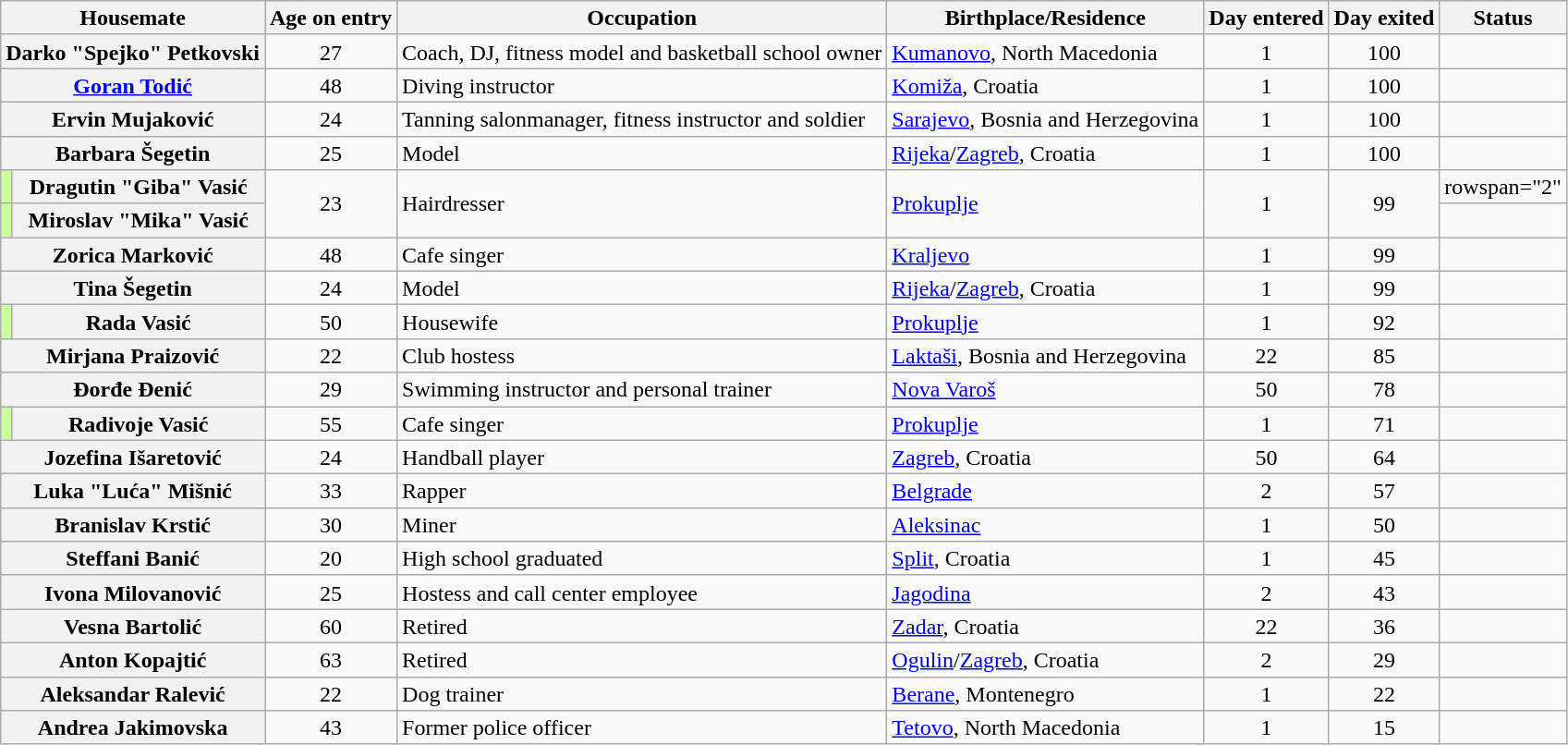<table class="wikitable sortable" style="text-align:center; line-height:17px; width:auto;">
<tr>
<th colspan="2">Housemate</th>
<th>Age on entry</th>
<th>Occupation</th>
<th>Birthplace/Residence</th>
<th>Day entered</th>
<th>Day exited</th>
<th>Status</th>
</tr>
<tr>
<th colspan="2">Darko "Spejko" Petkovski</th>
<td>27</td>
<td align="left">Coach, DJ, fitness model and basketball school owner</td>
<td align="left"><a href='#'>Kumanovo</a>, North Macedonia</td>
<td>1</td>
<td>100</td>
<td></td>
</tr>
<tr>
<th colspan="2"><a href='#'>Goran Todić</a></th>
<td>48</td>
<td align="left">Diving instructor</td>
<td align="left"><a href='#'>Komiža</a>, Croatia</td>
<td>1</td>
<td>100</td>
<td></td>
</tr>
<tr>
<th colspan="2">Ervin Mujaković</th>
<td>24</td>
<td align="left">Tanning salonmanager, fitness instructor and soldier</td>
<td align="left"><a href='#'>Sarajevo</a>, Bosnia and Herzegovina</td>
<td>1</td>
<td>100</td>
<td></td>
</tr>
<tr>
<th colspan="2">Barbara Šegetin</th>
<td>25</td>
<td align="left">Model</td>
<td align="left"><a href='#'>Rijeka</a>/<a href='#'>Zagreb</a>, Croatia</td>
<td>1</td>
<td>100</td>
<td></td>
</tr>
<tr>
<th style="background:#cf9;"></th>
<th>Dragutin "Giba" Vasić</th>
<td rowspan="2">23</td>
<td rowspan="2" align="left">Hairdresser</td>
<td rowspan="2" align="left"><a href='#'>Prokuplje</a></td>
<td rowspan="2">1</td>
<td rowspan="2">99</td>
<td>rowspan="2" </td>
</tr>
<tr>
<th style="background:#cf9;"></th>
<th>Miroslav "Mika" Vasić</th>
</tr>
<tr>
<th colspan="2">Zorica Marković</th>
<td>48</td>
<td align="left">Cafe singer</td>
<td align="left"><a href='#'>Kraljevo</a></td>
<td>1</td>
<td>99</td>
<td></td>
</tr>
<tr>
<th colspan="2">Tina Šegetin</th>
<td>24</td>
<td align="left">Model</td>
<td align="left"><a href='#'>Rijeka</a>/<a href='#'>Zagreb</a>, Croatia</td>
<td>1</td>
<td>99</td>
<td></td>
</tr>
<tr>
<th style="background:#cf9;"></th>
<th>Rada Vasić</th>
<td>50</td>
<td align="left">Housewife</td>
<td align="left"><a href='#'>Prokuplje</a></td>
<td>1</td>
<td>92</td>
<td></td>
</tr>
<tr>
<th colspan="2">Mirjana Praizović</th>
<td>22</td>
<td align="left">Club hostess</td>
<td align="left"><a href='#'>Laktaši</a>, Bosnia and Herzegovina</td>
<td>22</td>
<td>85</td>
<td></td>
</tr>
<tr>
<th colspan="2">Đorđe Đenić</th>
<td>29</td>
<td align="left">Swimming instructor and personal trainer</td>
<td align="left"><a href='#'>Nova Varoš</a></td>
<td>50</td>
<td>78</td>
<td></td>
</tr>
<tr>
<th style="background:#cf9;"></th>
<th>Radivoje Vasić</th>
<td>55</td>
<td align="left">Cafe singer</td>
<td align="left"><a href='#'>Prokuplje</a></td>
<td>1</td>
<td>71</td>
<td></td>
</tr>
<tr>
<th colspan="2">Jozefina Išaretović</th>
<td>24</td>
<td align="left">Handball player</td>
<td align="left"><a href='#'>Zagreb</a>, Croatia</td>
<td>50</td>
<td>64</td>
<td></td>
</tr>
<tr>
<th colspan="2">Luka "Luća" Mišnić</th>
<td>33</td>
<td align="left">Rapper</td>
<td align="left"><a href='#'>Belgrade</a></td>
<td>2</td>
<td>57</td>
<td></td>
</tr>
<tr>
<th colspan="2">Branislav Krstić</th>
<td>30</td>
<td align="left">Miner</td>
<td align="left"><a href='#'>Aleksinac</a></td>
<td>1</td>
<td>50</td>
<td></td>
</tr>
<tr>
<th colspan="2">Steffani Banić</th>
<td>20</td>
<td align="left">High school graduated</td>
<td align="left"><a href='#'>Split</a>, Croatia</td>
<td>1</td>
<td>45</td>
<td></td>
</tr>
<tr>
<th colspan="2">Ivona Milovanović</th>
<td>25</td>
<td align="left">Hostess and call center employee</td>
<td align="left"><a href='#'>Jagodina</a></td>
<td>2</td>
<td>43</td>
<td></td>
</tr>
<tr>
<th colspan="2">Vesna Bartolić</th>
<td>60</td>
<td align="left">Retired</td>
<td align="left"><a href='#'>Zadar</a>, Croatia</td>
<td>22</td>
<td>36</td>
<td></td>
</tr>
<tr>
<th colspan="2">Anton Kopajtić</th>
<td>63</td>
<td align="left">Retired</td>
<td align="left"><a href='#'>Ogulin</a>/<a href='#'>Zagreb</a>, Croatia</td>
<td>2</td>
<td>29</td>
<td></td>
</tr>
<tr>
<th colspan="2">Aleksandar Ralević</th>
<td>22</td>
<td align="left">Dog trainer</td>
<td align="left"><a href='#'>Berane</a>, Montenegro</td>
<td>1</td>
<td>22</td>
<td></td>
</tr>
<tr>
<th colspan="2">Andrea Jakimovska</th>
<td>43</td>
<td align="left">Former police officer</td>
<td align="left"><a href='#'>Tetovo</a>, North Macedonia</td>
<td>1</td>
<td>15</td>
<td></td>
</tr>
</table>
